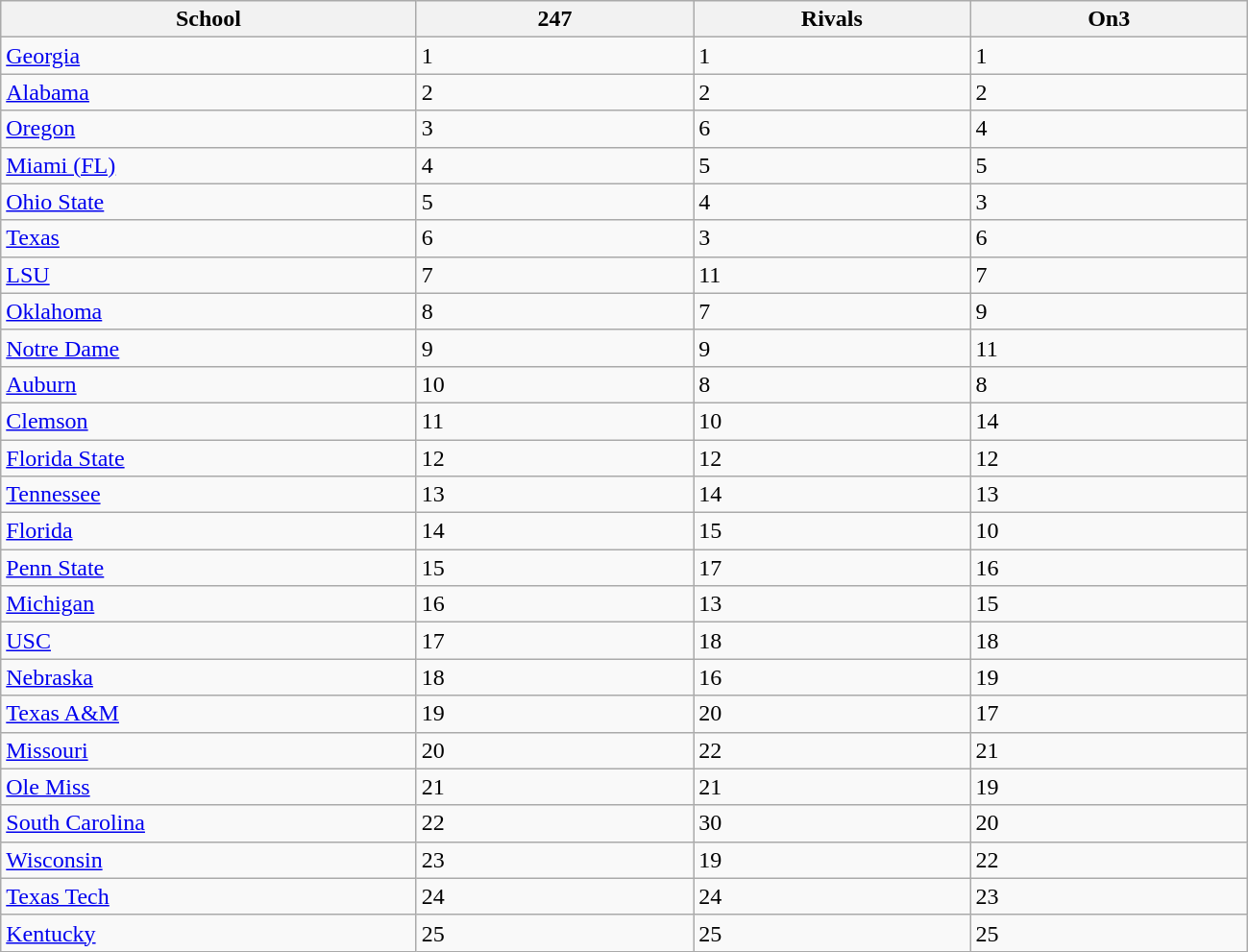<table class="wikitable sortable">
<tr>
<th bgcolor="#DDDDFF" width="12%">School</th>
<th bgcolor="#DDDDFF" width="8%">247 </th>
<th bgcolor="#DDDDFF" width="8%">Rivals</th>
<th bgcolor="#DDDDFF" width="8%">On3</th>
</tr>
<tr>
<td><a href='#'>Georgia</a></td>
<td>1</td>
<td>1</td>
<td>1</td>
</tr>
<tr>
<td><a href='#'>Alabama</a></td>
<td>2</td>
<td>2</td>
<td>2</td>
</tr>
<tr>
<td><a href='#'>Oregon</a></td>
<td>3</td>
<td>6</td>
<td>4</td>
</tr>
<tr>
<td><a href='#'>Miami (FL)</a></td>
<td>4</td>
<td>5</td>
<td>5</td>
</tr>
<tr>
<td><a href='#'>Ohio State</a></td>
<td>5</td>
<td>4</td>
<td>3</td>
</tr>
<tr>
<td><a href='#'>Texas</a></td>
<td>6</td>
<td>3</td>
<td>6</td>
</tr>
<tr>
<td><a href='#'>LSU</a></td>
<td>7</td>
<td>11</td>
<td>7</td>
</tr>
<tr>
<td><a href='#'>Oklahoma</a></td>
<td>8</td>
<td>7</td>
<td>9</td>
</tr>
<tr>
<td><a href='#'>Notre Dame</a></td>
<td>9</td>
<td>9</td>
<td>11</td>
</tr>
<tr>
<td><a href='#'>Auburn</a></td>
<td>10</td>
<td>8</td>
<td>8</td>
</tr>
<tr>
<td><a href='#'>Clemson</a></td>
<td>11</td>
<td>10</td>
<td>14</td>
</tr>
<tr>
<td><a href='#'>Florida State</a></td>
<td>12</td>
<td>12</td>
<td>12</td>
</tr>
<tr>
<td><a href='#'>Tennessee</a></td>
<td>13</td>
<td>14</td>
<td>13</td>
</tr>
<tr>
<td><a href='#'>Florida</a></td>
<td>14</td>
<td>15</td>
<td>10</td>
</tr>
<tr>
<td><a href='#'>Penn State</a></td>
<td>15</td>
<td>17</td>
<td>16</td>
</tr>
<tr>
<td><a href='#'>Michigan</a></td>
<td>16</td>
<td>13</td>
<td>15</td>
</tr>
<tr>
<td><a href='#'>USC</a></td>
<td>17</td>
<td>18</td>
<td>18</td>
</tr>
<tr>
<td><a href='#'>Nebraska</a></td>
<td>18</td>
<td>16</td>
<td>19</td>
</tr>
<tr>
<td><a href='#'>Texas A&M</a></td>
<td>19</td>
<td>20</td>
<td>17</td>
</tr>
<tr>
<td><a href='#'>Missouri</a></td>
<td>20</td>
<td>22</td>
<td>21</td>
</tr>
<tr>
<td><a href='#'>Ole Miss</a></td>
<td>21</td>
<td>21</td>
<td>19</td>
</tr>
<tr>
<td><a href='#'>South Carolina</a></td>
<td>22</td>
<td>30</td>
<td>20</td>
</tr>
<tr>
<td><a href='#'>Wisconsin</a></td>
<td>23</td>
<td>19</td>
<td>22</td>
</tr>
<tr>
<td><a href='#'>Texas Tech</a></td>
<td>24</td>
<td>24</td>
<td>23</td>
</tr>
<tr>
<td><a href='#'>Kentucky</a></td>
<td>25</td>
<td>25</td>
<td>25</td>
</tr>
</table>
